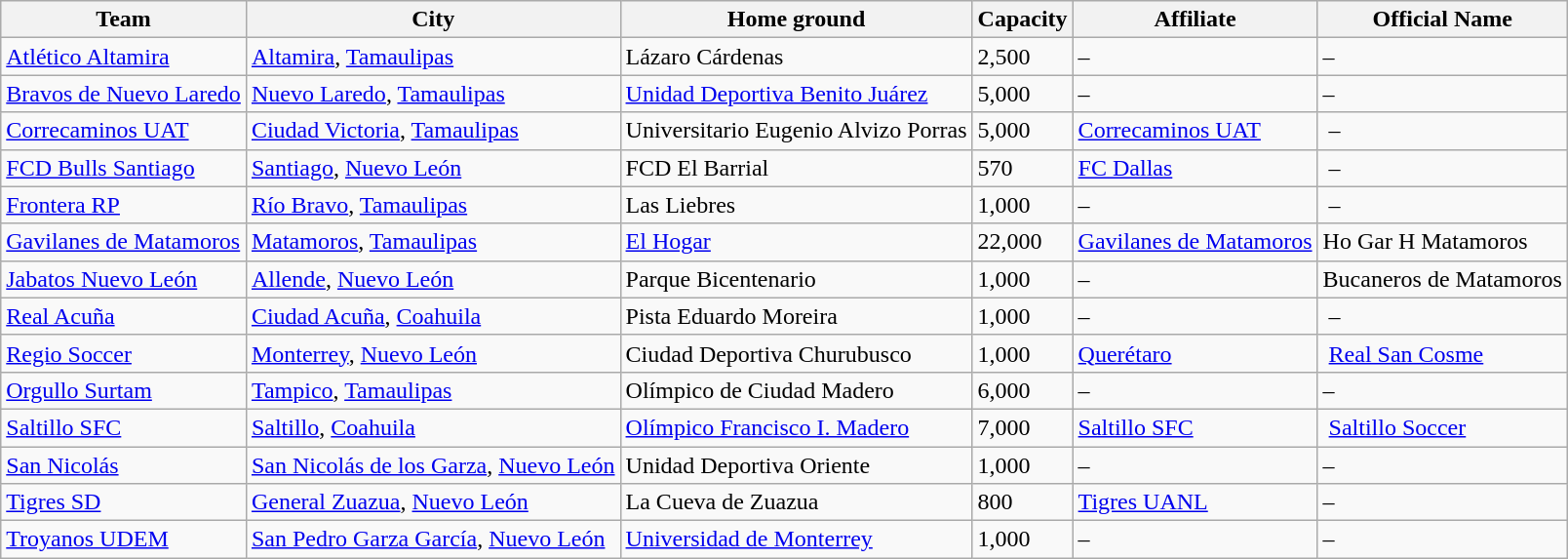<table class="wikitable sortable">
<tr>
<th>Team</th>
<th>City</th>
<th>Home ground</th>
<th>Capacity</th>
<th>Affiliate</th>
<th>Official Name</th>
</tr>
<tr>
<td><a href='#'>Atlético Altamira</a></td>
<td><a href='#'>Altamira</a>, <a href='#'>Tamaulipas</a></td>
<td>Lázaro Cárdenas</td>
<td>2,500</td>
<td>–</td>
<td>–</td>
</tr>
<tr>
<td><a href='#'>Bravos de Nuevo Laredo</a></td>
<td><a href='#'>Nuevo Laredo</a>, <a href='#'>Tamaulipas</a></td>
<td><a href='#'>Unidad Deportiva Benito Juárez</a></td>
<td>5,000</td>
<td>–</td>
<td>–</td>
</tr>
<tr>
<td><a href='#'>Correcaminos UAT</a></td>
<td><a href='#'>Ciudad Victoria</a>, <a href='#'>Tamaulipas</a></td>
<td>Universitario Eugenio Alvizo Porras</td>
<td>5,000</td>
<td><a href='#'>Correcaminos UAT</a></td>
<td> –</td>
</tr>
<tr>
<td><a href='#'>FCD Bulls Santiago</a></td>
<td><a href='#'>Santiago</a>, <a href='#'>Nuevo León</a></td>
<td>FCD El Barrial</td>
<td>570</td>
<td><a href='#'>FC Dallas</a></td>
<td> –</td>
</tr>
<tr>
<td><a href='#'>Frontera RP</a></td>
<td><a href='#'>Río Bravo</a>, <a href='#'>Tamaulipas</a></td>
<td>Las Liebres</td>
<td>1,000</td>
<td>–</td>
<td> –</td>
</tr>
<tr>
<td><a href='#'>Gavilanes de Matamoros</a></td>
<td><a href='#'>Matamoros</a>, <a href='#'>Tamaulipas</a></td>
<td><a href='#'>El Hogar</a></td>
<td>22,000</td>
<td><a href='#'>Gavilanes de Matamoros</a></td>
<td>Ho Gar H Matamoros</td>
</tr>
<tr>
<td><a href='#'>Jabatos Nuevo León</a></td>
<td><a href='#'>Allende</a>, <a href='#'>Nuevo León</a></td>
<td>Parque Bicentenario</td>
<td>1,000</td>
<td>–</td>
<td>Bucaneros de Matamoros</td>
</tr>
<tr>
<td><a href='#'>Real Acuña</a></td>
<td><a href='#'>Ciudad Acuña</a>, <a href='#'>Coahuila</a></td>
<td>Pista Eduardo Moreira</td>
<td>1,000</td>
<td>–</td>
<td> –</td>
</tr>
<tr>
<td><a href='#'>Regio Soccer</a></td>
<td><a href='#'>Monterrey</a>, <a href='#'>Nuevo León</a></td>
<td>Ciudad Deportiva Churubusco</td>
<td>1,000</td>
<td><a href='#'>Querétaro</a></td>
<td> <a href='#'>Real San Cosme</a></td>
</tr>
<tr>
<td><a href='#'>Orgullo Surtam</a></td>
<td><a href='#'>Tampico</a>, <a href='#'>Tamaulipas</a></td>
<td>Olímpico de Ciudad Madero</td>
<td>6,000</td>
<td>–</td>
<td>–</td>
</tr>
<tr>
<td><a href='#'>Saltillo SFC</a></td>
<td><a href='#'>Saltillo</a>, <a href='#'>Coahuila</a></td>
<td><a href='#'>Olímpico Francisco I. Madero</a></td>
<td>7,000</td>
<td><a href='#'>Saltillo SFC</a></td>
<td> <a href='#'>Saltillo Soccer</a></td>
</tr>
<tr>
<td><a href='#'>San Nicolás</a></td>
<td><a href='#'>San Nicolás de los Garza</a>, <a href='#'>Nuevo León</a></td>
<td>Unidad Deportiva Oriente</td>
<td>1,000</td>
<td>–</td>
<td>–</td>
</tr>
<tr>
<td><a href='#'>Tigres SD</a></td>
<td><a href='#'>General Zuazua</a>, <a href='#'>Nuevo León</a></td>
<td>La Cueva de Zuazua</td>
<td>800</td>
<td><a href='#'>Tigres UANL</a></td>
<td>–</td>
</tr>
<tr>
<td><a href='#'>Troyanos UDEM</a></td>
<td><a href='#'>San Pedro Garza García</a>, <a href='#'>Nuevo León</a></td>
<td><a href='#'>Universidad de Monterrey</a></td>
<td>1,000</td>
<td>–</td>
<td>–</td>
</tr>
</table>
